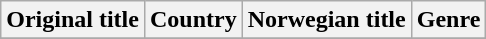<table class="wikitable">
<tr>
<th>Original title</th>
<th>Country</th>
<th>Norwegian title</th>
<th>Genre</th>
</tr>
<tr>
</tr>
</table>
